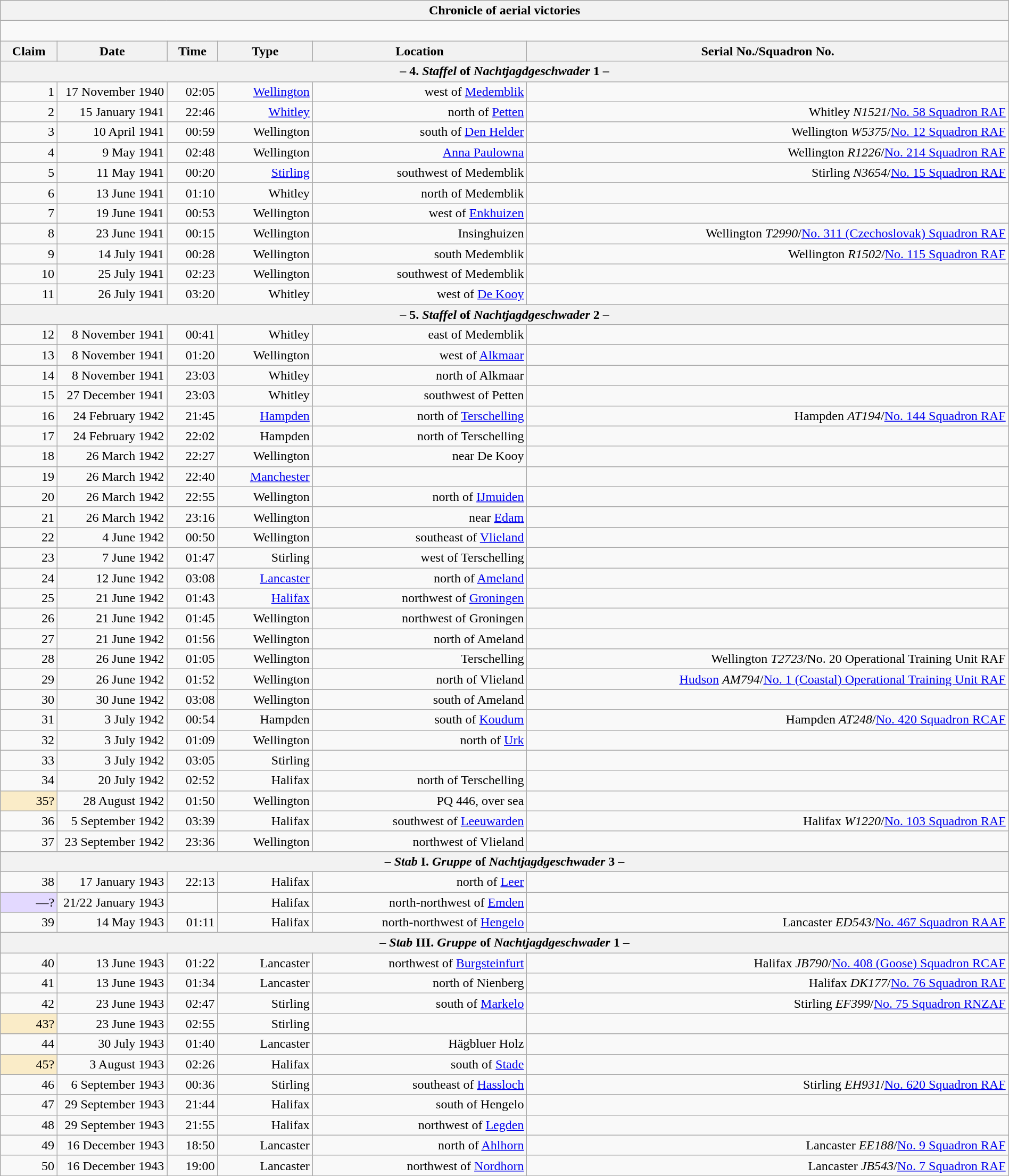<table class="wikitable plainrowheaders collapsible" style="margin-left: auto; margin-right: auto; border: none; text-align:right; width: 100%;">
<tr>
<th colspan="6">Chronicle of aerial victories</th>
</tr>
<tr>
<td colspan="6" style="text-align: left;"><br>
</td>
</tr>
<tr>
<th scope="col">Claim</th>
<th scope="col" style="width:130px">Date</th>
<th scope="col">Time</th>
<th scope="col">Type</th>
<th scope="col">Location</th>
<th scope="col">Serial No./Squadron No.</th>
</tr>
<tr>
<th colspan="6">– 4. <em>Staffel</em> of <em>Nachtjagdgeschwader</em> 1 –</th>
</tr>
<tr>
<td>1</td>
<td>17 November 1940</td>
<td>02:05</td>
<td><a href='#'>Wellington</a></td>
<td> west of <a href='#'>Medemblik</a></td>
<td></td>
</tr>
<tr>
<td>2</td>
<td>15 January 1941</td>
<td>22:46</td>
<td><a href='#'>Whitley</a></td>
<td> north of <a href='#'>Petten</a></td>
<td>Whitley <em>N1521</em>/<a href='#'>No. 58 Squadron RAF</a></td>
</tr>
<tr>
<td>3</td>
<td>10 April 1941</td>
<td>00:59</td>
<td>Wellington</td>
<td>south of <a href='#'>Den Helder</a></td>
<td>Wellington <em>W5375</em>/<a href='#'>No. 12 Squadron RAF</a></td>
</tr>
<tr>
<td>4</td>
<td>9 May 1941</td>
<td>02:48</td>
<td>Wellington</td>
<td><a href='#'>Anna Paulowna</a></td>
<td>Wellington <em>R1226</em>/<a href='#'>No. 214 Squadron RAF</a></td>
</tr>
<tr>
<td>5</td>
<td>11 May 1941</td>
<td>00:20</td>
<td><a href='#'>Stirling</a></td>
<td> southwest of Medemblik</td>
<td>Stirling <em>N3654</em>/<a href='#'>No. 15 Squadron RAF</a></td>
</tr>
<tr>
<td>6</td>
<td>13 June 1941</td>
<td>01:10</td>
<td>Whitley</td>
<td> north of Medemblik</td>
<td></td>
</tr>
<tr>
<td>7</td>
<td>19 June 1941</td>
<td>00:53</td>
<td>Wellington</td>
<td>west of <a href='#'>Enkhuizen</a></td>
<td></td>
</tr>
<tr>
<td>8</td>
<td>23 June 1941</td>
<td>00:15</td>
<td>Wellington</td>
<td>Insinghuizen</td>
<td>Wellington <em>T2990</em>/<a href='#'>No. 311 (Czechoslovak) Squadron RAF</a></td>
</tr>
<tr>
<td>9</td>
<td>14 July 1941</td>
<td>00:28</td>
<td>Wellington</td>
<td>south Medemblik</td>
<td>Wellington <em>R1502</em>/<a href='#'>No. 115 Squadron RAF</a></td>
</tr>
<tr>
<td>10</td>
<td>25 July 1941</td>
<td>02:23</td>
<td>Wellington</td>
<td> southwest of Medemblik</td>
<td></td>
</tr>
<tr>
<td>11</td>
<td>26 July 1941</td>
<td>03:20</td>
<td>Whitley</td>
<td> west of <a href='#'>De Kooy</a></td>
<td></td>
</tr>
<tr>
<th colspan="6">– 5. <em>Staffel</em> of <em>Nachtjagdgeschwader</em> 2 –</th>
</tr>
<tr>
<td>12</td>
<td>8 November 1941</td>
<td>00:41</td>
<td>Whitley</td>
<td>east of Medemblik</td>
<td></td>
</tr>
<tr>
<td>13</td>
<td>8 November 1941</td>
<td>01:20</td>
<td>Wellington</td>
<td>west of <a href='#'>Alkmaar</a></td>
<td></td>
</tr>
<tr>
<td>14</td>
<td>8 November 1941</td>
<td>23:03</td>
<td>Whitley</td>
<td> north of Alkmaar</td>
<td></td>
</tr>
<tr>
<td>15</td>
<td>27 December 1941</td>
<td>23:03</td>
<td>Whitley</td>
<td> southwest of Petten</td>
<td></td>
</tr>
<tr>
<td>16</td>
<td>24 February 1942</td>
<td>21:45</td>
<td><a href='#'>Hampden</a></td>
<td>north of <a href='#'>Terschelling</a></td>
<td>Hampden <em>AT194</em>/<a href='#'>No. 144 Squadron RAF</a></td>
</tr>
<tr>
<td>17</td>
<td>24 February 1942</td>
<td>22:02</td>
<td>Hampden</td>
<td>north of Terschelling</td>
<td></td>
</tr>
<tr>
<td>18</td>
<td>26 March 1942</td>
<td>22:27</td>
<td>Wellington</td>
<td>near De Kooy</td>
<td></td>
</tr>
<tr>
<td>19</td>
<td>26 March 1942</td>
<td>22:40</td>
<td><a href='#'>Manchester</a></td>
<td></td>
<td></td>
</tr>
<tr>
<td>20</td>
<td>26 March 1942</td>
<td>22:55</td>
<td>Wellington</td>
<td>north of <a href='#'>IJmuiden</a></td>
<td></td>
</tr>
<tr>
<td>21</td>
<td>26 March 1942</td>
<td>23:16</td>
<td>Wellington</td>
<td>near <a href='#'>Edam</a></td>
<td></td>
</tr>
<tr>
<td>22</td>
<td>4 June 1942</td>
<td>00:50</td>
<td>Wellington</td>
<td>southeast of <a href='#'>Vlieland</a></td>
<td></td>
</tr>
<tr>
<td>23</td>
<td>7 June 1942</td>
<td>01:47</td>
<td>Stirling</td>
<td>west of Terschelling</td>
<td></td>
</tr>
<tr>
<td>24</td>
<td>12 June 1942</td>
<td>03:08</td>
<td><a href='#'>Lancaster</a></td>
<td>north of <a href='#'>Ameland</a></td>
<td></td>
</tr>
<tr>
<td>25</td>
<td>21 June 1942</td>
<td>01:43</td>
<td><a href='#'>Halifax</a></td>
<td> northwest of <a href='#'>Groningen</a></td>
<td></td>
</tr>
<tr>
<td>26</td>
<td>21 June 1942</td>
<td>01:45</td>
<td>Wellington</td>
<td> northwest of Groningen</td>
<td></td>
</tr>
<tr>
<td>27</td>
<td>21 June 1942</td>
<td>01:56</td>
<td>Wellington</td>
<td>north of Ameland</td>
<td></td>
</tr>
<tr>
<td>28</td>
<td>26 June 1942</td>
<td>01:05</td>
<td>Wellington</td>
<td>Terschelling</td>
<td>Wellington <em>T2723</em>/No. 20 Operational Training Unit RAF</td>
</tr>
<tr>
<td>29</td>
<td>26 June 1942</td>
<td>01:52</td>
<td>Wellington</td>
<td> north of Vlieland</td>
<td><a href='#'>Hudson</a> <em>AM794</em>/<a href='#'>No. 1 (Coastal) Operational Training Unit RAF</a></td>
</tr>
<tr>
<td>30</td>
<td>30 June 1942</td>
<td>03:08</td>
<td>Wellington</td>
<td>south of Ameland</td>
<td></td>
</tr>
<tr>
<td>31</td>
<td>3 July 1942</td>
<td>00:54</td>
<td>Hampden</td>
<td>south of <a href='#'>Koudum</a></td>
<td>Hampden <em>AT248</em>/<a href='#'>No. 420 Squadron RCAF</a></td>
</tr>
<tr>
<td>32</td>
<td>3 July 1942</td>
<td>01:09</td>
<td>Wellington</td>
<td>north of <a href='#'>Urk</a></td>
<td></td>
</tr>
<tr>
<td>33</td>
<td>3 July 1942</td>
<td>03:05</td>
<td>Stirling</td>
<td></td>
<td></td>
</tr>
<tr>
<td>34</td>
<td>20 July 1942</td>
<td>02:52</td>
<td>Halifax</td>
<td>north of Terschelling</td>
<td></td>
</tr>
<tr>
<td style="background:#faecc8">35?</td>
<td>28 August 1942</td>
<td>01:50</td>
<td>Wellington</td>
<td>PQ 446, over sea</td>
<td></td>
</tr>
<tr>
<td>36</td>
<td>5 September 1942</td>
<td>03:39</td>
<td>Halifax</td>
<td> southwest of <a href='#'>Leeuwarden</a></td>
<td>Halifax <em>W1220</em>/<a href='#'>No. 103 Squadron RAF</a></td>
</tr>
<tr>
<td>37</td>
<td>23 September 1942</td>
<td>23:36</td>
<td>Wellington</td>
<td> northwest of Vlieland</td>
<td></td>
</tr>
<tr>
<th colspan="6">– <em>Stab</em> I. <em>Gruppe</em> of <em>Nachtjagdgeschwader</em> 3 –</th>
</tr>
<tr>
<td>38</td>
<td>17 January 1943</td>
<td>22:13</td>
<td>Halifax</td>
<td> north of <a href='#'>Leer</a></td>
<td></td>
</tr>
<tr>
<td style="background:#e3d9ff;">—?</td>
<td>21/22 January 1943</td>
<td></td>
<td>Halifax</td>
<td>north-northwest of <a href='#'>Emden</a></td>
<td></td>
</tr>
<tr>
<td>39</td>
<td>14 May 1943</td>
<td>01:11</td>
<td>Halifax</td>
<td> north-northwest of <a href='#'>Hengelo</a></td>
<td>Lancaster <em>ED543</em>/<a href='#'>No. 467 Squadron RAAF</a></td>
</tr>
<tr>
<th colspan="6">– <em>Stab</em> III. <em>Gruppe</em> of <em>Nachtjagdgeschwader</em> 1 –</th>
</tr>
<tr>
<td>40</td>
<td>13 June 1943</td>
<td>01:22</td>
<td>Lancaster</td>
<td> northwest of <a href='#'>Burgsteinfurt</a></td>
<td>Halifax <em>JB790</em>/<a href='#'>No. 408 (Goose) Squadron RCAF</a></td>
</tr>
<tr>
<td>41</td>
<td>13 June 1943</td>
<td>01:34</td>
<td>Lancaster</td>
<td> north of Nienberg</td>
<td>Halifax <em>DK177</em>/<a href='#'>No. 76 Squadron RAF</a></td>
</tr>
<tr>
<td>42</td>
<td>23 June 1943</td>
<td>02:47</td>
<td>Stirling</td>
<td> south of <a href='#'>Markelo</a></td>
<td>Stirling <em>EF399</em>/<a href='#'>No. 75 Squadron RNZAF</a></td>
</tr>
<tr>
<td style="background:#faecc8">43?</td>
<td>23 June 1943</td>
<td>02:55</td>
<td>Stirling</td>
<td></td>
<td></td>
</tr>
<tr>
<td>44</td>
<td>30 July 1943</td>
<td>01:40</td>
<td>Lancaster</td>
<td>Hägbluer Holz</td>
<td></td>
</tr>
<tr>
<td style="background:#faecc8">45?</td>
<td>3 August 1943</td>
<td>02:26</td>
<td>Halifax</td>
<td> south of <a href='#'>Stade</a></td>
<td></td>
</tr>
<tr>
<td>46</td>
<td>6 September 1943</td>
<td>00:36</td>
<td>Stirling</td>
<td> southeast of <a href='#'>Hassloch</a></td>
<td>Stirling <em>EH931</em>/<a href='#'>No. 620 Squadron RAF</a></td>
</tr>
<tr>
<td>47</td>
<td>29 September 1943</td>
<td>21:44</td>
<td>Halifax</td>
<td> south of Hengelo</td>
<td></td>
</tr>
<tr>
<td>48</td>
<td>29 September 1943</td>
<td>21:55</td>
<td>Halifax</td>
<td> northwest of <a href='#'>Legden</a></td>
<td></td>
</tr>
<tr>
<td>49</td>
<td>16 December 1943</td>
<td>18:50</td>
<td>Lancaster</td>
<td>north of <a href='#'>Ahlhorn</a></td>
<td>Lancaster <em>EE188</em>/<a href='#'>No. 9 Squadron RAF</a></td>
</tr>
<tr>
<td>50</td>
<td>16 December 1943</td>
<td>19:00</td>
<td>Lancaster</td>
<td>northwest of <a href='#'>Nordhorn</a></td>
<td>Lancaster <em>JB543</em>/<a href='#'>No. 7 Squadron RAF</a></td>
</tr>
</table>
